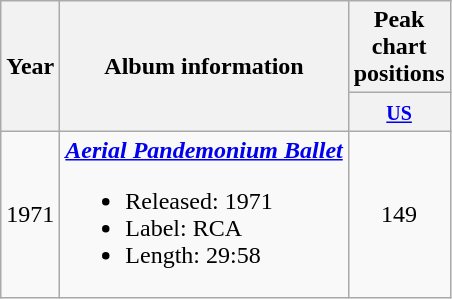<table class="wikitable">
<tr>
<th rowspan="2">Year</th>
<th rowspan="2">Album information</th>
<th colspan="1">Peak chart positions</th>
</tr>
<tr>
<th width="35"><small><a href='#'>US</a></small></th>
</tr>
<tr>
<td>1971</td>
<td><strong><em><a href='#'>Aerial Pandemonium Ballet</a></em></strong><br><ul><li>Released: 1971</li><li>Label: RCA</li><li>Length: 29:58</li></ul></td>
<td align="center">149</td>
</tr>
</table>
